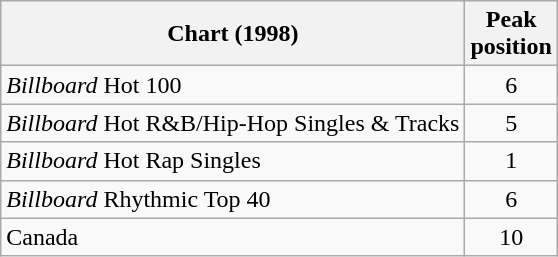<table class="wikitable">
<tr>
<th>Chart (1998)</th>
<th>Peak<br>position</th>
</tr>
<tr>
<td><em>Billboard</em> Hot 100</td>
<td align="center">6</td>
</tr>
<tr>
<td><em>Billboard</em> Hot R&B/Hip-Hop Singles & Tracks</td>
<td align="center">5</td>
</tr>
<tr>
<td><em>Billboard</em> Hot Rap Singles</td>
<td align="center">1</td>
</tr>
<tr>
<td><em>Billboard</em> Rhythmic Top 40</td>
<td align="center">6</td>
</tr>
<tr>
<td>Canada</td>
<td align="center">10</td>
</tr>
</table>
